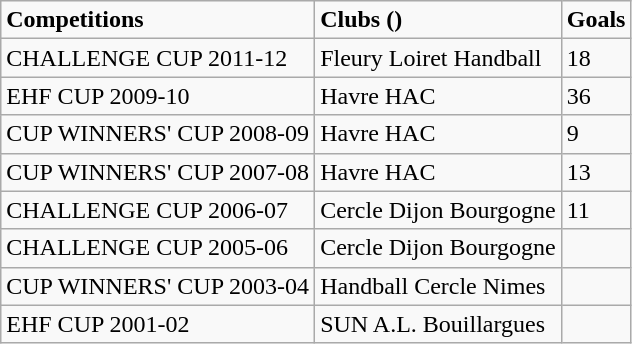<table class="wikitable">
<tr>
<td><strong>Competitions</strong></td>
<td><strong>Clubs (</strong><strong>)</strong></td>
<td><strong>Goals</strong></td>
</tr>
<tr>
<td>CHALLENGE  CUP 2011-12</td>
<td>Fleury Loiret Handball</td>
<td>18</td>
</tr>
<tr>
<td>EHF  CUP 2009-10</td>
<td>Havre HAC</td>
<td>36</td>
</tr>
<tr>
<td>CUP WINNERS' CUP 2008-09</td>
<td>Havre HAC</td>
<td>9</td>
</tr>
<tr>
<td>CUP WINNERS' CUP 2007-08</td>
<td>Havre HAC</td>
<td>13</td>
</tr>
<tr>
<td>CHALLENGE  CUP 2006-07</td>
<td>Cercle Dijon Bourgogne</td>
<td>11</td>
</tr>
<tr>
<td>CHALLENGE CUP 2005-06</td>
<td>Cercle Dijon Bourgogne</td>
<td></td>
</tr>
<tr>
<td>CUP WINNERS' CUP 2003-04</td>
<td>Handball Cercle Nimes</td>
<td></td>
</tr>
<tr>
<td>EHF CUP 2001-02</td>
<td>SUN A.L. Bouillargues</td>
<td></td>
</tr>
</table>
